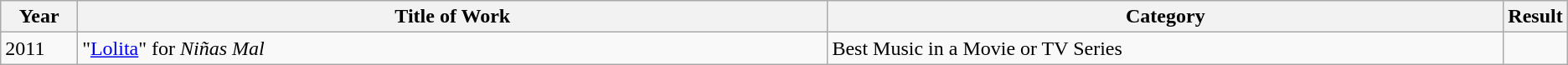<table class="wikitable" style="table-layout: fixed;">
<tr>
<th style="width:5%;">Year</th>
<th style="width:50%;">Title of Work</th>
<th style="width:50%;">Category</th>
<th style="width:10%;">Result</th>
</tr>
<tr>
<td>2011</td>
<td>"<a href='#'>Lolita</a>" for <em>Niñas Mal</em></td>
<td>Best Music in a Movie or TV Series</td>
<td></td>
</tr>
</table>
